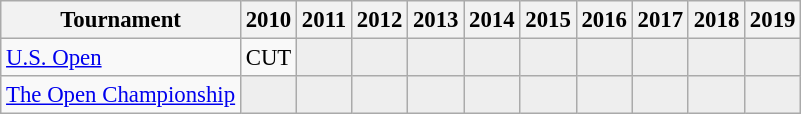<table class="wikitable" style="font-size:95%;text-align:center;">
<tr>
<th>Tournament</th>
<th>2010</th>
<th>2011</th>
<th>2012</th>
<th>2013</th>
<th>2014</th>
<th>2015</th>
<th>2016</th>
<th>2017</th>
<th>2018</th>
<th>2019</th>
</tr>
<tr>
<td align=left><a href='#'>U.S. Open</a></td>
<td>CUT</td>
<td style="background:#eeeeee;"></td>
<td style="background:#eeeeee;"></td>
<td style="background:#eeeeee;"></td>
<td style="background:#eeeeee;"></td>
<td style="background:#eeeeee;"></td>
<td style="background:#eeeeee;"></td>
<td style="background:#eeeeee;"></td>
<td style="background:#eeeeee;"></td>
<td style="background:#eeeeee;"></td>
</tr>
<tr>
<td align=left><a href='#'>The Open Championship</a></td>
<td style="background:#eeeeee;"></td>
<td style="background:#eeeeee;"></td>
<td style="background:#eeeeee;"></td>
<td style="background:#eeeeee;"></td>
<td style="background:#eeeeee;"></td>
<td style="background:#eeeeee;"></td>
<td style="background:#eeeeee;"></td>
<td style="background:#eeeeee;"></td>
<td style="background:#eeeeee;"></td>
<td style="background:#eeeeee;"></td>
</tr>
</table>
